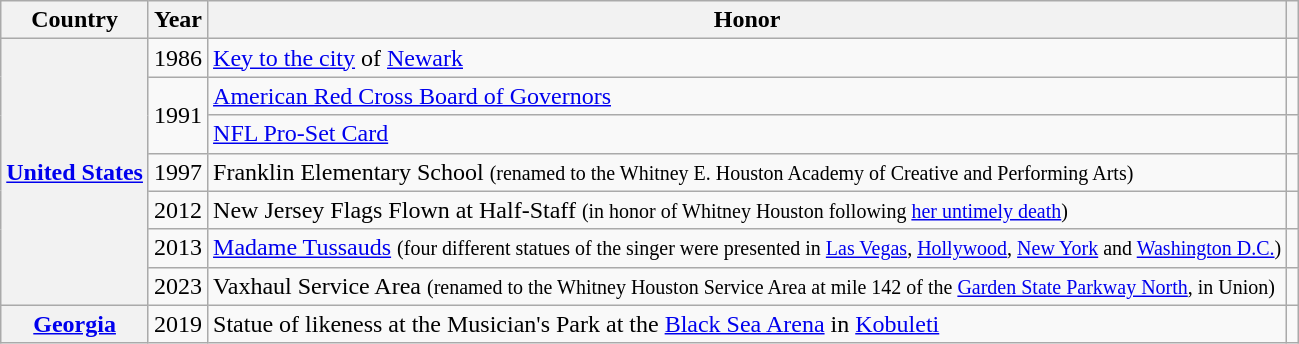<table class="wikitable sortable plainrowheaders">
<tr>
<th scope="col">Country</th>
<th scope="col">Year</th>
<th scope="col">Honor</th>
<th scope="col" class="unsortable"></th>
</tr>
<tr>
<th scope="row" rowspan="7"><a href='#'>United States</a></th>
<td>1986</td>
<td><a href='#'>Key to the city</a> of <a href='#'>Newark</a></td>
<td style="text-align:center;"></td>
</tr>
<tr>
<td rowspan="2">1991</td>
<td><a href='#'>American Red Cross Board of Governors</a></td>
<td style="text-align:center;"></td>
</tr>
<tr>
<td><a href='#'>NFL Pro-Set Card</a></td>
<td style="text-align:center;"></td>
</tr>
<tr>
<td>1997</td>
<td>Franklin Elementary School <small>(renamed to the Whitney E. Houston Academy of Creative and Performing Arts)</small></td>
<td style="text-align:center;"></td>
</tr>
<tr>
<td>2012</td>
<td>New Jersey Flags Flown at Half-Staff <small>(in honor of Whitney Houston following <a href='#'>her untimely death</a>)</small></td>
<td style="text-align:center;"></td>
</tr>
<tr>
<td>2013</td>
<td><a href='#'>Madame Tussauds</a> <small>(four different statues of the singer were presented in <a href='#'>Las Vegas</a>, <a href='#'>Hollywood</a>, <a href='#'>New York</a> and <a href='#'>Washington D.C.</a>)</small></td>
<td style="text-align:center;"></td>
</tr>
<tr>
<td>2023</td>
<td>Vaxhaul Service Area <small>(renamed to the Whitney Houston Service Area at mile 142 of the <a href='#'>Garden State Parkway North</a>, in Union)</small></td>
<td style="text-align:center;"></td>
</tr>
<tr>
<th scope="row" rowspan="1"><a href='#'>Georgia</a></th>
<td>2019</td>
<td>Statue of likeness at the Musician's Park at the <a href='#'>Black Sea Arena</a> in <a href='#'>Kobuleti</a></td>
<td style="text-align:center;"></td>
</tr>
</table>
